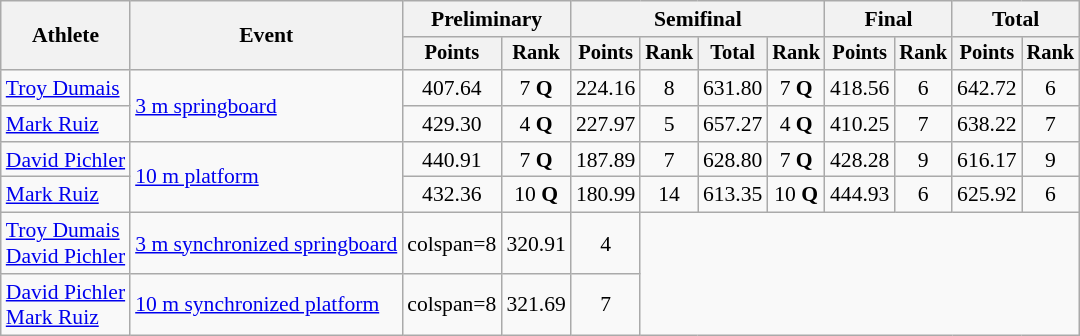<table class=wikitable style=font-size:90%;text-align:center>
<tr>
<th rowspan=2>Athlete</th>
<th rowspan=2>Event</th>
<th colspan=2>Preliminary</th>
<th colspan=4>Semifinal</th>
<th colspan=2>Final</th>
<th colspan=2>Total</th>
</tr>
<tr style=font-size:95%>
<th>Points</th>
<th>Rank</th>
<th>Points</th>
<th>Rank</th>
<th>Total</th>
<th>Rank</th>
<th>Points</th>
<th>Rank</th>
<th>Points</th>
<th>Rank</th>
</tr>
<tr>
<td align=left><a href='#'>Troy Dumais</a></td>
<td align=left rowspan=2><a href='#'>3 m springboard</a></td>
<td>407.64</td>
<td>7 <strong>Q</strong></td>
<td>224.16</td>
<td>8</td>
<td>631.80</td>
<td>7 <strong>Q</strong></td>
<td>418.56</td>
<td>6</td>
<td>642.72</td>
<td>6</td>
</tr>
<tr>
<td align=left><a href='#'>Mark Ruiz</a></td>
<td>429.30</td>
<td>4 <strong>Q</strong></td>
<td>227.97</td>
<td>5</td>
<td>657.27</td>
<td>4 <strong>Q</strong></td>
<td>410.25</td>
<td>7</td>
<td>638.22</td>
<td>7</td>
</tr>
<tr>
<td align=left><a href='#'>David Pichler</a></td>
<td align=left rowspan=2><a href='#'>10 m platform</a></td>
<td>440.91</td>
<td>7 <strong>Q</strong></td>
<td>187.89</td>
<td>7</td>
<td>628.80</td>
<td>7 <strong>Q</strong></td>
<td>428.28</td>
<td>9</td>
<td>616.17</td>
<td>9</td>
</tr>
<tr>
<td align=left><a href='#'>Mark Ruiz</a></td>
<td>432.36</td>
<td>10 <strong>Q</strong></td>
<td>180.99</td>
<td>14</td>
<td>613.35</td>
<td>10 <strong>Q</strong></td>
<td>444.93</td>
<td>6</td>
<td>625.92</td>
<td>6</td>
</tr>
<tr>
<td align=left><a href='#'>Troy Dumais</a><br><a href='#'>David Pichler</a></td>
<td align=left><a href='#'>3 m synchronized springboard</a></td>
<td>colspan=8 </td>
<td>320.91</td>
<td>4</td>
</tr>
<tr>
<td align=left><a href='#'>David Pichler</a><br><a href='#'>Mark Ruiz</a></td>
<td align=left><a href='#'>10 m synchronized platform</a></td>
<td>colspan=8 </td>
<td>321.69</td>
<td>7</td>
</tr>
</table>
